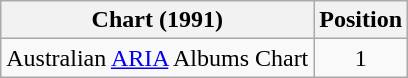<table class="wikitable">
<tr>
<th>Chart (1991)</th>
<th>Position</th>
</tr>
<tr>
<td>Australian <a href='#'>ARIA</a> Albums Chart</td>
<td align="center">1</td>
</tr>
</table>
